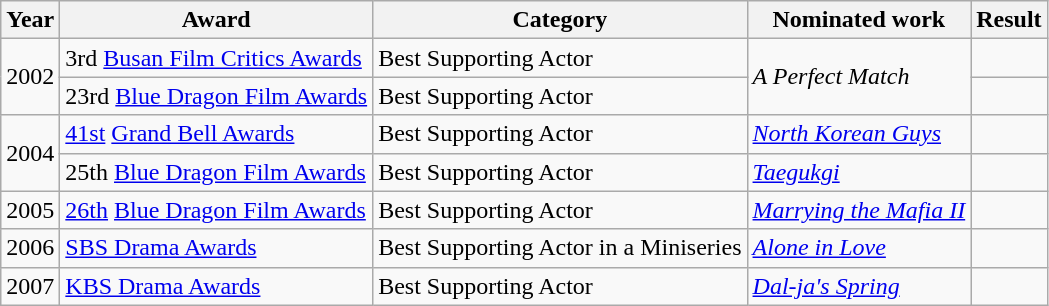<table class="wikitable">
<tr>
<th>Year</th>
<th>Award</th>
<th>Category</th>
<th>Nominated work</th>
<th>Result</th>
</tr>
<tr>
<td rowspan=2>2002</td>
<td>3rd <a href='#'>Busan Film Critics Awards</a></td>
<td>Best Supporting Actor</td>
<td rowspan=2><em>A Perfect Match</em></td>
<td></td>
</tr>
<tr>
<td>23rd <a href='#'>Blue Dragon Film Awards</a></td>
<td>Best Supporting Actor</td>
<td></td>
</tr>
<tr>
<td rowspan=2>2004</td>
<td><a href='#'>41st</a> <a href='#'>Grand Bell Awards</a></td>
<td>Best Supporting Actor</td>
<td><em><a href='#'>North Korean Guys</a></em></td>
<td></td>
</tr>
<tr>
<td>25th <a href='#'>Blue Dragon Film Awards</a></td>
<td>Best Supporting Actor</td>
<td><em><a href='#'>Taegukgi</a></em></td>
<td></td>
</tr>
<tr>
<td>2005</td>
<td><a href='#'>26th</a> <a href='#'>Blue Dragon Film Awards</a></td>
<td>Best Supporting Actor</td>
<td><em><a href='#'>Marrying the Mafia II</a></em></td>
<td></td>
</tr>
<tr>
<td>2006</td>
<td><a href='#'>SBS Drama Awards</a></td>
<td>Best Supporting Actor in a Miniseries</td>
<td><em><a href='#'>Alone in Love</a></em></td>
<td></td>
</tr>
<tr>
<td>2007</td>
<td><a href='#'>KBS Drama Awards</a></td>
<td>Best Supporting Actor</td>
<td><em><a href='#'>Dal-ja's Spring</a></em></td>
<td></td>
</tr>
</table>
